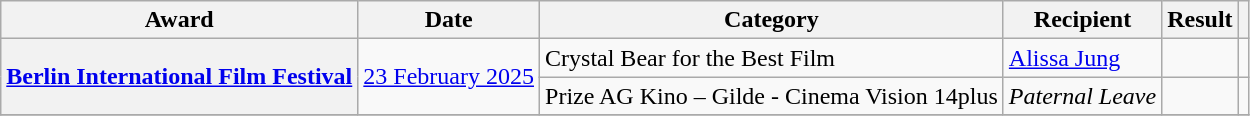<table class="wikitable sortable plainrowheaders">
<tr>
<th>Award</th>
<th>Date</th>
<th>Category</th>
<th>Recipient</th>
<th>Result</th>
<th></th>
</tr>
<tr>
<th scope="row" rowspan="2"><a href='#'>Berlin International Film Festival</a></th>
<td rowspan="2"><a href='#'>23 February 2025</a></td>
<td>Crystal Bear for the Best Film</td>
<td><a href='#'>Alissa Jung</a></td>
<td></td>
<td align="center" rowspan="1"></td>
</tr>
<tr>
<td>Prize AG Kino – Gilde - Cinema Vision 14plus</td>
<td><em>Paternal Leave</em></td>
<td></td>
<td align="center" rowspan="1"></td>
</tr>
<tr>
</tr>
</table>
